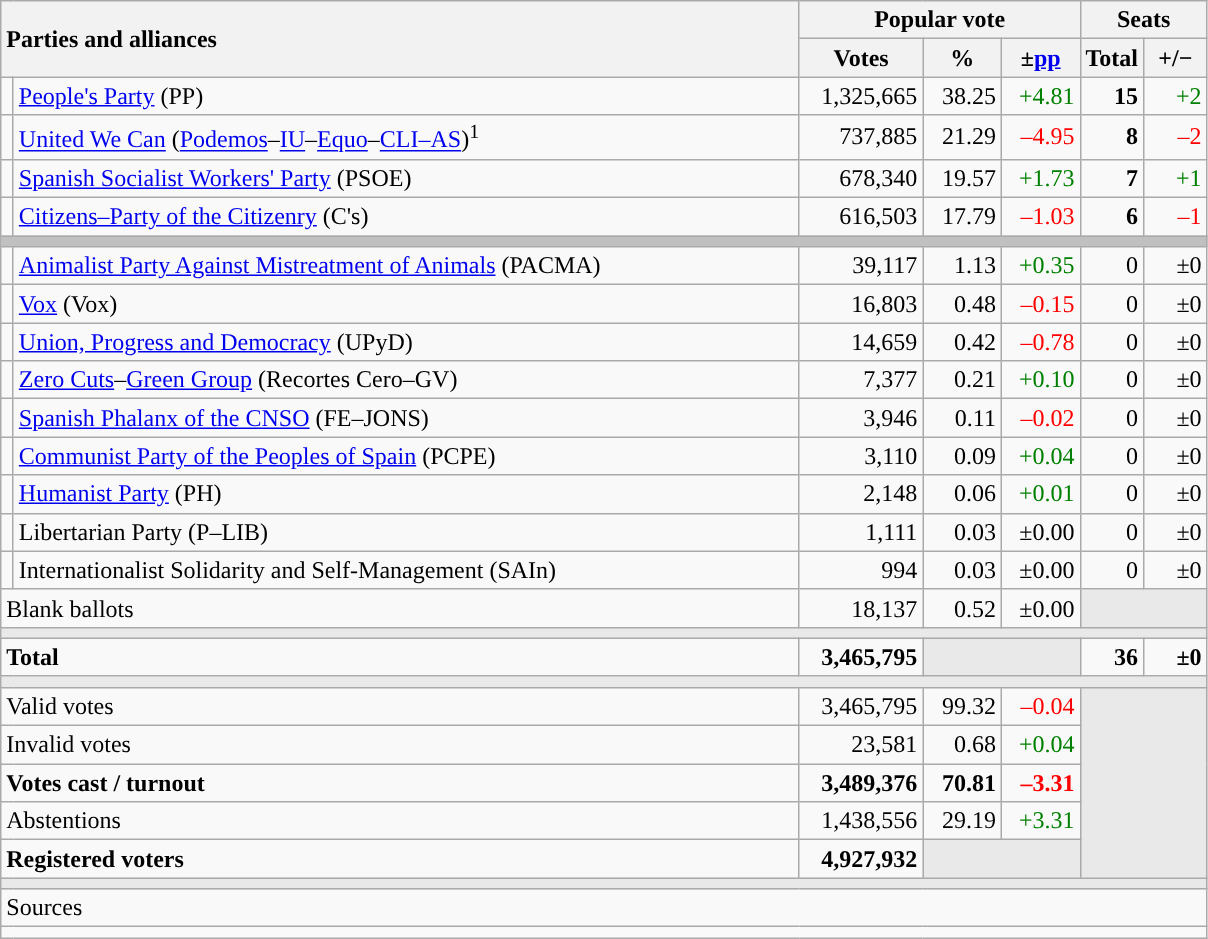<table class="wikitable" style="text-align:right;">
<tr>
<th style="text-align:left;" rowspan="2" colspan="2" width="525">Parties and alliances</th>
<th colspan="3">Popular vote</th>
<th colspan="2">Seats</th>
</tr>
<tr>
<th width="75">Votes</th>
<th width="45">%</th>
<th width="45">±<a href='#'>pp</a></th>
<th width="35">Total</th>
<th width="35">+/−</th>
</tr>
<tr>
<td width="1" style="color:inherit;background:"></td>
<td align="left"><a href='#'>People's Party</a> (PP)</td>
<td>1,325,665</td>
<td>38.25</td>
<td style="color:green;">+4.81</td>
<td><strong>15</strong></td>
<td style="color:green;">+2</td>
</tr>
<tr>
<td style="color:inherit;background:"></td>
<td align="left"><a href='#'>United We Can</a> (<a href='#'>Podemos</a>–<a href='#'>IU</a>–<a href='#'>Equo</a>–<a href='#'>CLI–AS</a>)<sup>1</sup></td>
<td>737,885</td>
<td>21.29</td>
<td style="color:red;">–4.95</td>
<td><strong>8</strong></td>
<td style="color:red;">–2</td>
</tr>
<tr>
<td style="color:inherit;background:"></td>
<td align="left"><a href='#'>Spanish Socialist Workers' Party</a> (PSOE)</td>
<td>678,340</td>
<td>19.57</td>
<td style="color:green;">+1.73</td>
<td><strong>7</strong></td>
<td style="color:green;">+1</td>
</tr>
<tr>
<td style="color:inherit;background:"></td>
<td align="left"><a href='#'>Citizens–Party of the Citizenry</a> (C's)</td>
<td>616,503</td>
<td>17.79</td>
<td style="color:red;">–1.03</td>
<td><strong>6</strong></td>
<td style="color:red;">–1</td>
</tr>
<tr>
<td colspan="7" bgcolor="#C0C0C0"></td>
</tr>
<tr>
<td style="color:inherit;background:"></td>
<td align="left"><a href='#'>Animalist Party Against Mistreatment of Animals</a> (PACMA)</td>
<td>39,117</td>
<td>1.13</td>
<td style="color:green;">+0.35</td>
<td>0</td>
<td>±0</td>
</tr>
<tr>
<td style="color:inherit;background:"></td>
<td align="left"><a href='#'>Vox</a> (Vox)</td>
<td>16,803</td>
<td>0.48</td>
<td style="color:red;">–0.15</td>
<td>0</td>
<td>±0</td>
</tr>
<tr>
<td style="color:inherit;background:"></td>
<td align="left"><a href='#'>Union, Progress and Democracy</a> (UPyD)</td>
<td>14,659</td>
<td>0.42</td>
<td style="color:red;">–0.78</td>
<td>0</td>
<td>±0</td>
</tr>
<tr>
<td style="color:inherit;background:"></td>
<td align="left"><a href='#'>Zero Cuts</a>–<a href='#'>Green Group</a> (Recortes Cero–GV)</td>
<td>7,377</td>
<td>0.21</td>
<td style="color:green;">+0.10</td>
<td>0</td>
<td>±0</td>
</tr>
<tr>
<td style="color:inherit;background:"></td>
<td align="left"><a href='#'>Spanish Phalanx of the CNSO</a> (FE–JONS)</td>
<td>3,946</td>
<td>0.11</td>
<td style="color:red;">–0.02</td>
<td>0</td>
<td>±0</td>
</tr>
<tr>
<td style="color:inherit;background:"></td>
<td align="left"><a href='#'>Communist Party of the Peoples of Spain</a> (PCPE)</td>
<td>3,110</td>
<td>0.09</td>
<td style="color:green;">+0.04</td>
<td>0</td>
<td>±0</td>
</tr>
<tr>
<td style="color:inherit;background:"></td>
<td align="left"><a href='#'>Humanist Party</a> (PH)</td>
<td>2,148</td>
<td>0.06</td>
<td style="color:green;">+0.01</td>
<td>0</td>
<td>±0</td>
</tr>
<tr>
<td style="color:inherit;background:"></td>
<td align="left">Libertarian Party (P–LIB)</td>
<td>1,111</td>
<td>0.03</td>
<td>±0.00</td>
<td>0</td>
<td>±0</td>
</tr>
<tr>
<td style="color:inherit;background:"></td>
<td align="left">Internationalist Solidarity and Self-Management (SAIn)</td>
<td>994</td>
<td>0.03</td>
<td>±0.00</td>
<td>0</td>
<td>±0</td>
</tr>
<tr>
<td align="left" colspan="2">Blank ballots</td>
<td>18,137</td>
<td>0.52</td>
<td>±0.00</td>
<td bgcolor="#E9E9E9" colspan="2"></td>
</tr>
<tr>
<td colspan="7" bgcolor="#E9E9E9"></td>
</tr>
<tr style="font-weight:bold;">
<td align="left" colspan="2">Total</td>
<td>3,465,795</td>
<td bgcolor="#E9E9E9" colspan="2"></td>
<td>36</td>
<td>±0</td>
</tr>
<tr>
<td colspan="7" bgcolor="#E9E9E9"></td>
</tr>
<tr>
<td align="left" colspan="2">Valid votes</td>
<td>3,465,795</td>
<td>99.32</td>
<td style="color:red;">–0.04</td>
<td bgcolor="#E9E9E9" colspan="2" rowspan="5"></td>
</tr>
<tr>
<td align="left" colspan="2">Invalid votes</td>
<td>23,581</td>
<td>0.68</td>
<td style="color:green;">+0.04</td>
</tr>
<tr style="font-weight:bold;">
<td align="left" colspan="2">Votes cast / turnout</td>
<td>3,489,376</td>
<td>70.81</td>
<td style="color:red;">–3.31</td>
</tr>
<tr>
<td align="left" colspan="2">Abstentions</td>
<td>1,438,556</td>
<td>29.19</td>
<td style="color:green;">+3.31</td>
</tr>
<tr style="font-weight:bold;">
<td align="left" colspan="2">Registered voters</td>
<td>4,927,932</td>
<td bgcolor="#E9E9E9" colspan="2"></td>
</tr>
<tr>
<td colspan="7" bgcolor="#E9E9E9"></td>
</tr>
<tr>
<td align="left" colspan="7">Sources</td>
</tr>
<tr>
<td colspan="7" style="text-align:left; max-width:790px;"></td>
</tr>
</table>
